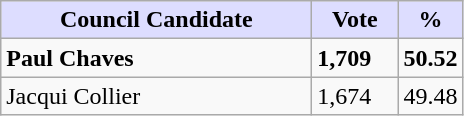<table class="wikitable sortable">
<tr>
<th style="background:#ddf; width:200px;">Council Candidate</th>
<th style="background:#ddf; width:50px;">Vote</th>
<th style="background:#ddf; width:30px;">%</th>
</tr>
<tr>
<td><strong>Paul Chaves</strong></td>
<td><strong>1,709</strong></td>
<td><strong>50.52</strong></td>
</tr>
<tr>
<td>Jacqui Collier</td>
<td>1,674</td>
<td>49.48</td>
</tr>
</table>
